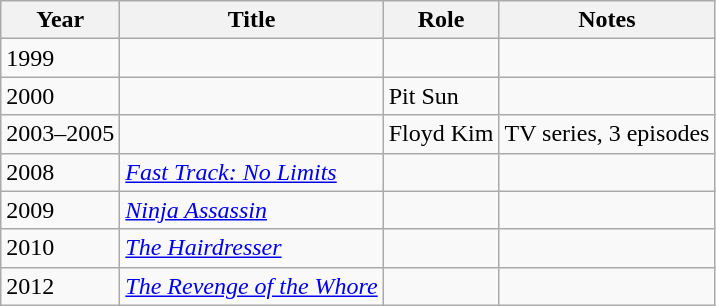<table class="wikitable sortable">
<tr>
<th>Year</th>
<th>Title</th>
<th>Role</th>
<th class="unsortable">Notes</th>
</tr>
<tr>
<td>1999</td>
<td><em></em></td>
<td></td>
<td></td>
</tr>
<tr>
<td>2000</td>
<td><em></em></td>
<td>Pit Sun</td>
<td></td>
</tr>
<tr>
<td>2003–2005</td>
<td><em></em></td>
<td>Floyd Kim</td>
<td>TV series, 3 episodes</td>
</tr>
<tr>
<td>2008</td>
<td><em><a href='#'>Fast Track: No Limits</a></em></td>
<td></td>
<td></td>
</tr>
<tr>
<td>2009</td>
<td><em><a href='#'>Ninja Assassin</a></em></td>
<td></td>
<td></td>
</tr>
<tr>
<td>2010</td>
<td><em><a href='#'>The Hairdresser</a></em></td>
<td></td>
<td></td>
</tr>
<tr>
<td>2012</td>
<td><em><a href='#'>The Revenge of the Whore</a></em></td>
<td></td>
<td></td>
</tr>
</table>
